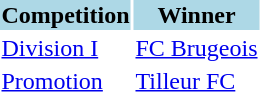<table>
<tr style="background:lightblue;">
<th>Competition</th>
<th>Winner</th>
</tr>
<tr>
<td><a href='#'>Division I</a></td>
<td><a href='#'>FC Brugeois</a></td>
</tr>
<tr>
<td><a href='#'>Promotion</a></td>
<td><a href='#'>Tilleur FC</a></td>
</tr>
</table>
